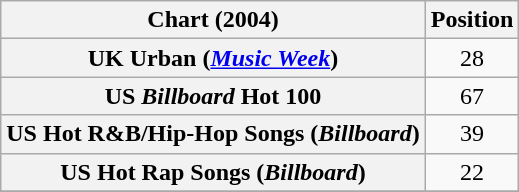<table class="wikitable sortable plainrowheaders">
<tr>
<th>Chart (2004)</th>
<th>Position</th>
</tr>
<tr>
<th scope="row">UK Urban (<em><a href='#'>Music Week</a></em>)<br></th>
<td align="center">28</td>
</tr>
<tr>
<th scope="row">US <em>Billboard</em> Hot 100</th>
<td align="center">67</td>
</tr>
<tr>
<th scope="row">US Hot R&B/Hip-Hop Songs (<em>Billboard</em>)</th>
<td align="center">39</td>
</tr>
<tr>
<th scope="row">US Hot Rap Songs (<em>Billboard</em>)</th>
<td align="center">22</td>
</tr>
<tr>
</tr>
</table>
